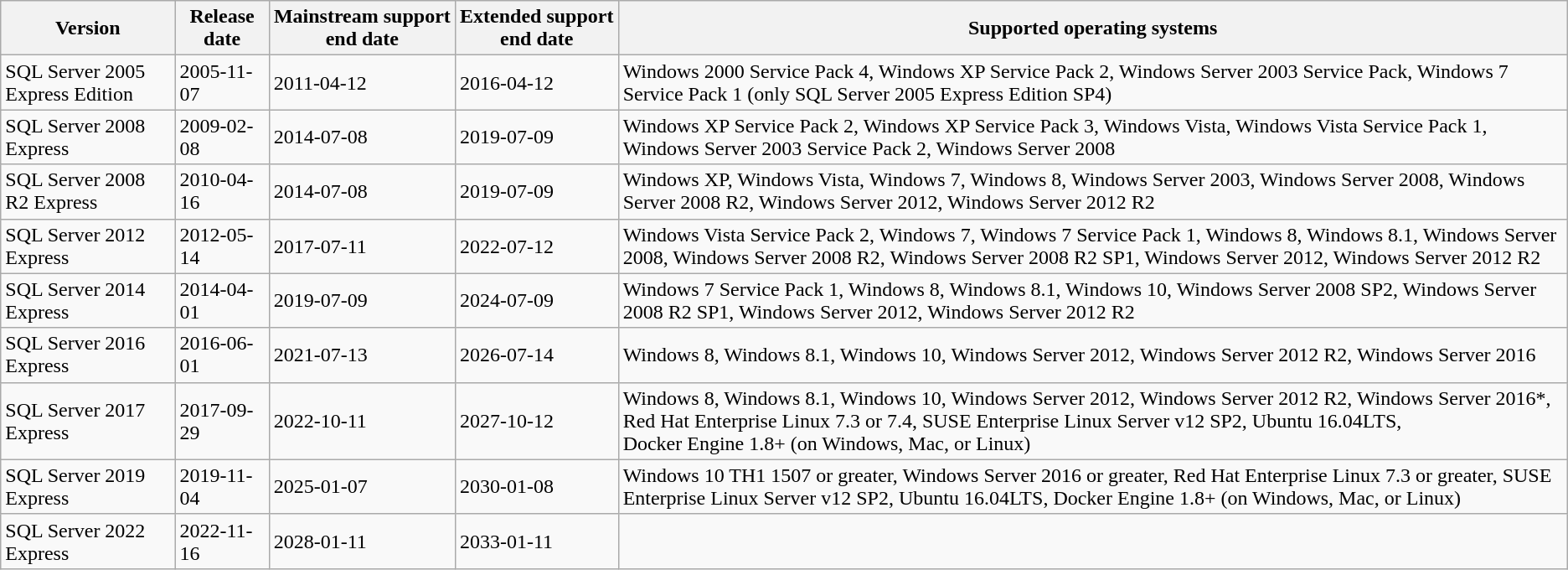<table class="wikitable">
<tr>
<th>Version</th>
<th>Release date</th>
<th>Mainstream support end date</th>
<th>Extended support end date</th>
<th>Supported operating systems</th>
</tr>
<tr>
<td>SQL Server 2005 Express Edition</td>
<td>2005-11-07</td>
<td>2011-04-12</td>
<td>2016-04-12</td>
<td>Windows 2000 Service Pack 4, Windows XP Service Pack 2, Windows Server 2003 Service Pack, Windows 7 Service Pack 1 (only SQL Server 2005 Express Edition SP4)</td>
</tr>
<tr>
<td>SQL Server 2008 Express</td>
<td>2009-02-08</td>
<td>2014-07-08</td>
<td>2019-07-09</td>
<td>Windows XP Service Pack 2, Windows XP Service Pack 3, Windows Vista, Windows Vista Service Pack 1, Windows Server 2003 Service Pack 2, Windows Server 2008</td>
</tr>
<tr>
<td>SQL Server 2008 R2 Express</td>
<td>2010-04-16</td>
<td>2014-07-08</td>
<td>2019-07-09</td>
<td>Windows XP, Windows Vista, Windows 7, Windows 8, Windows Server 2003, Windows Server 2008, Windows Server 2008 R2, Windows Server 2012, Windows Server 2012 R2</td>
</tr>
<tr>
<td>SQL Server 2012 Express</td>
<td>2012-05-14</td>
<td>2017-07-11</td>
<td>2022-07-12</td>
<td>Windows Vista Service Pack 2, Windows 7, Windows 7 Service Pack 1, Windows 8, Windows 8.1, Windows Server 2008, Windows Server 2008 R2, Windows Server 2008 R2 SP1, Windows Server 2012, Windows Server 2012 R2</td>
</tr>
<tr>
<td>SQL Server 2014 Express</td>
<td>2014-04-01</td>
<td>2019-07-09</td>
<td>2024-07-09</td>
<td>Windows 7 Service Pack 1, Windows 8, Windows 8.1, Windows 10, Windows Server 2008 SP2, Windows Server 2008 R2 SP1, Windows Server 2012, Windows Server 2012 R2</td>
</tr>
<tr>
<td>SQL Server 2016 Express</td>
<td>2016-06-01</td>
<td>2021-07-13</td>
<td>2026-07-14</td>
<td>Windows 8, Windows 8.1, Windows 10, Windows Server 2012, Windows Server 2012 R2, Windows Server 2016</td>
</tr>
<tr>
<td>SQL Server 2017 Express</td>
<td>2017-09-29</td>
<td>2022-10-11</td>
<td>2027-10-12</td>
<td>Windows 8, Windows 8.1, Windows 10, Windows Server 2012, Windows Server 2012 R2, Windows Server 2016*,<br>Red Hat Enterprise Linux 7.3 or 7.4, SUSE Enterprise Linux Server v12 SP2, Ubuntu 16.04LTS, <br>Docker Engine 1.8+ (on Windows, Mac, or Linux)</td>
</tr>
<tr>
<td>SQL Server 2019 Express</td>
<td>2019-11-04</td>
<td>2025-01-07</td>
<td>2030-01-08</td>
<td>Windows 10 TH1 1507 or greater, Windows Server 2016 or greater, Red Hat Enterprise Linux 7.3 or greater, SUSE Enterprise Linux Server v12 SP2, Ubuntu 16.04LTS, Docker Engine 1.8+ (on Windows, Mac, or Linux)</td>
</tr>
<tr>
<td>SQL Server 2022 Express</td>
<td>2022-11-16</td>
<td>2028-01-11</td>
<td>2033-01-11</td>
<td></td>
</tr>
</table>
